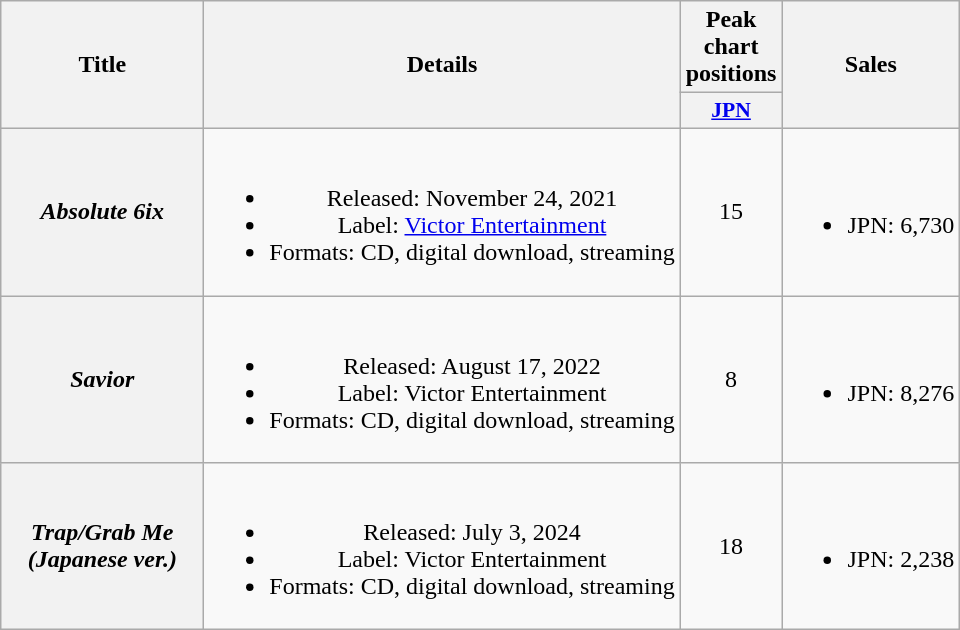<table class="wikitable plainrowheaders" style="text-align:center;">
<tr>
<th scope="col" rowspan="2" style="width:8em">Title</th>
<th scope="col" rowspan="2">Details</th>
<th scope="col">Peak chart positions</th>
<th scope="col" rowspan="2">Sales</th>
</tr>
<tr>
<th scope="col" style="width:2.8em;font-size:90%;"><a href='#'>JPN</a><br></th>
</tr>
<tr>
<th scope="row"><em>Absolute 6ix</em></th>
<td><br><ul><li>Released: November 24, 2021</li><li>Label: <a href='#'>Victor Entertainment</a></li><li>Formats: CD, digital download, streaming</li></ul></td>
<td>15</td>
<td><br><ul><li>JPN: 6,730</li></ul></td>
</tr>
<tr>
<th scope="row"><em>Savior</em></th>
<td><br><ul><li>Released: August 17, 2022</li><li>Label: Victor Entertainment</li><li>Formats: CD, digital download, streaming</li></ul></td>
<td>8</td>
<td><br><ul><li>JPN: 8,276</li></ul></td>
</tr>
<tr>
<th scope="row"><em>Trap/Grab Me (Japanese ver.)</em></th>
<td><br><ul><li>Released: July 3, 2024</li><li>Label: Victor Entertainment</li><li>Formats: CD, digital download, streaming</li></ul></td>
<td>18</td>
<td><br><ul><li>JPN: 2,238</li></ul></td>
</tr>
</table>
